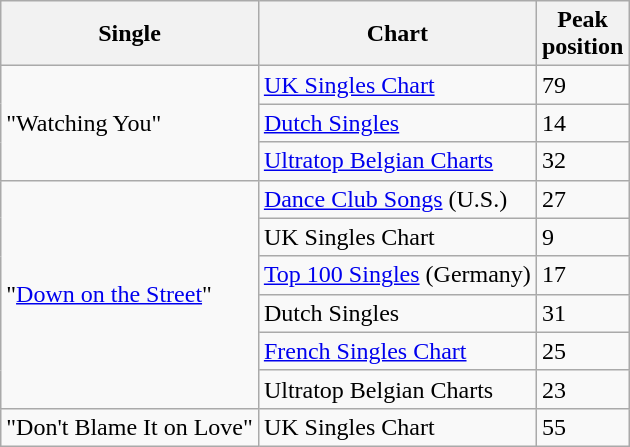<table class="wikitable sortable">
<tr>
<th>Single</th>
<th>Chart</th>
<th>Peak<br>position</th>
</tr>
<tr>
<td rowspan="3">"Watching You"</td>
<td><a href='#'>UK Singles Chart</a></td>
<td>79</td>
</tr>
<tr>
<td><a href='#'>Dutch Singles</a></td>
<td>14</td>
</tr>
<tr>
<td><a href='#'>Ultratop Belgian Charts</a></td>
<td>32</td>
</tr>
<tr>
<td rowspan="6">"<a href='#'>Down on the Street</a>"</td>
<td><a href='#'>Dance Club Songs</a> (U.S.)</td>
<td>27</td>
</tr>
<tr>
<td>UK Singles Chart</td>
<td>9</td>
</tr>
<tr>
<td><a href='#'>Top 100 Singles</a> (Germany)</td>
<td>17</td>
</tr>
<tr>
<td>Dutch Singles</td>
<td>31</td>
</tr>
<tr>
<td><a href='#'>French Singles Chart</a></td>
<td>25</td>
</tr>
<tr>
<td>Ultratop Belgian Charts</td>
<td>23</td>
</tr>
<tr>
<td>"Don't Blame It on Love"</td>
<td>UK Singles Chart</td>
<td>55</td>
</tr>
</table>
